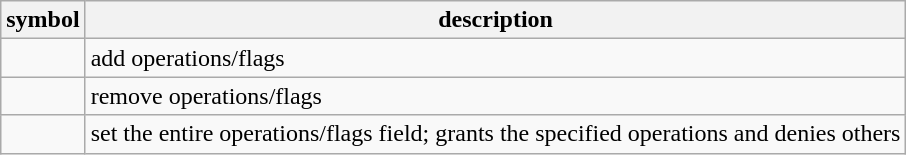<table class="wikitable">
<tr>
<th>symbol</th>
<th>description</th>
</tr>
<tr>
<td></td>
<td>add operations/flags</td>
</tr>
<tr>
<td></td>
<td>remove operations/flags</td>
</tr>
<tr>
<td></td>
<td>set the entire operations/flags field; grants the specified operations and denies others</td>
</tr>
</table>
